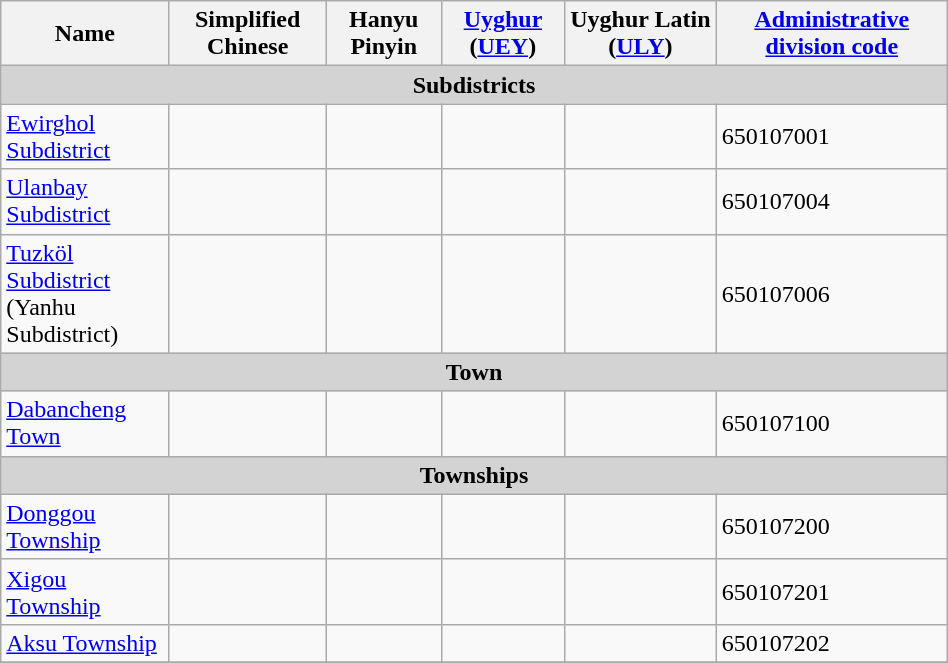<table class="wikitable" align="center" style="width:50%; border="1">
<tr>
<th>Name</th>
<th>Simplified Chinese</th>
<th>Hanyu Pinyin</th>
<th><a href='#'>Uyghur</a> (<a href='#'>UEY</a>)</th>
<th>Uyghur Latin (<a href='#'>ULY</a>)</th>
<th><a href='#'>Administrative division code</a></th>
</tr>
<tr>
<td colspan="7"  style="text-align:center; background:#d3d3d3;"><strong>Subdistricts</strong></td>
</tr>
<tr --------->
<td><a href='#'>Ewirghol Subdistrict</a></td>
<td></td>
<td></td>
<td></td>
<td></td>
<td>650107001</td>
</tr>
<tr>
<td><a href='#'>Ulanbay Subdistrict</a></td>
<td></td>
<td></td>
<td></td>
<td></td>
<td>650107004</td>
</tr>
<tr>
<td><a href='#'>Tuzköl Subdistrict</a><br>(Yanhu Subdistrict)</td>
<td></td>
<td></td>
<td></td>
<td></td>
<td>650107006</td>
</tr>
<tr --------->
<td colspan="7"  style="text-align:center; background:#d3d3d3;"><strong>Town</strong></td>
</tr>
<tr --------->
<td><a href='#'>Dabancheng Town</a></td>
<td></td>
<td></td>
<td></td>
<td></td>
<td>650107100</td>
</tr>
<tr --------->
<td colspan="7"  style="text-align:center; background:#d3d3d3;"><strong>Townships</strong></td>
</tr>
<tr --------->
<td><a href='#'>Donggou Township</a></td>
<td></td>
<td></td>
<td></td>
<td></td>
<td>650107200</td>
</tr>
<tr>
<td><a href='#'>Xigou Township</a></td>
<td></td>
<td></td>
<td></td>
<td></td>
<td>650107201</td>
</tr>
<tr>
<td><a href='#'>Aksu Township</a></td>
<td></td>
<td></td>
<td></td>
<td></td>
<td>650107202</td>
</tr>
<tr>
</tr>
</table>
